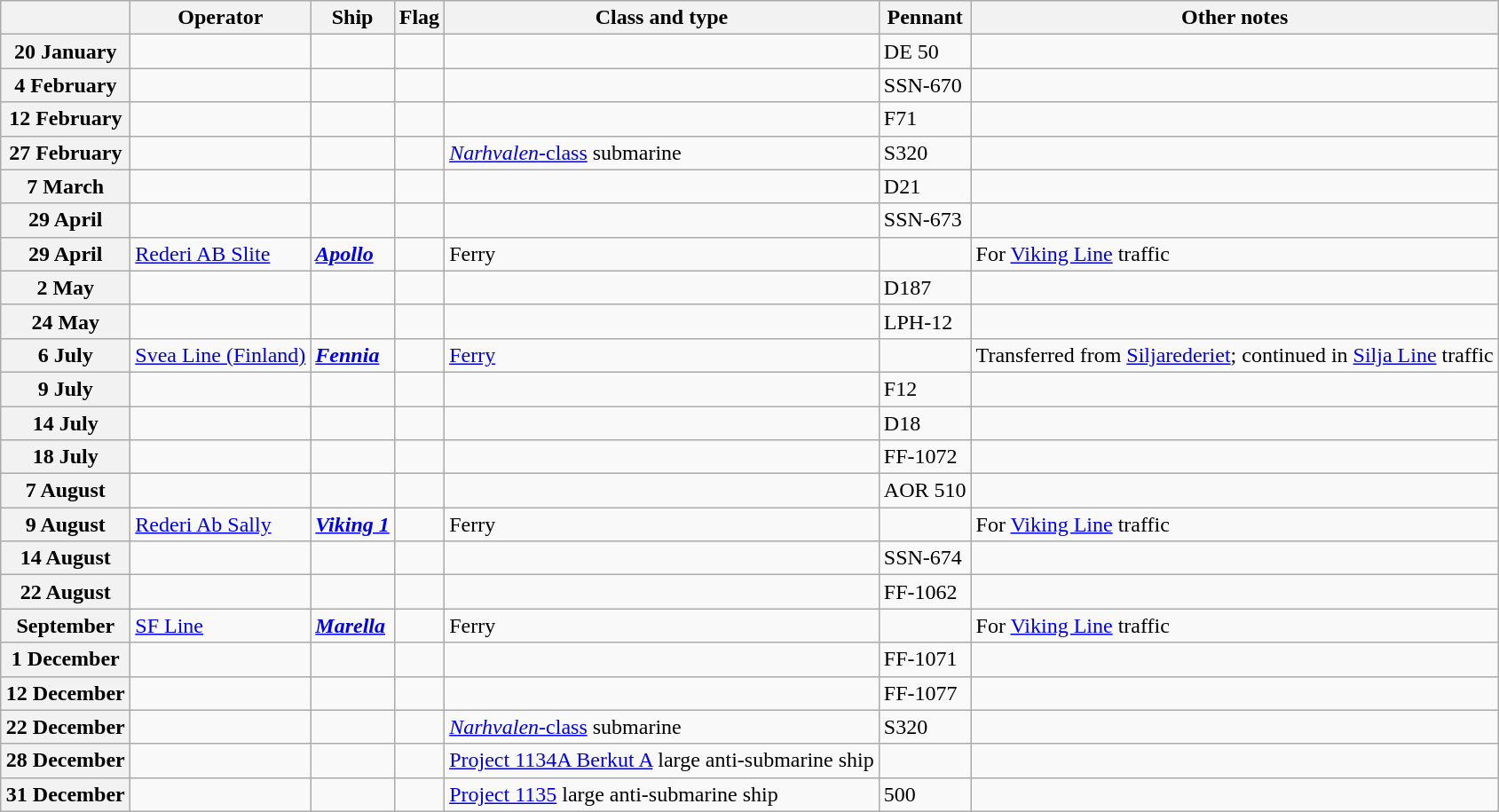<table Class="wikitable">
<tr>
<th width="90"></th>
<th>Operator</th>
<th>Ship</th>
<th>Flag</th>
<th>Class and type</th>
<th>Pennant</th>
<th>Other notes</th>
</tr>
<tr ---->
<th>20 January</th>
<td></td>
<td><strong></strong></td>
<td></td>
<td></td>
<td>DE 50</td>
<td></td>
</tr>
<tr ---->
<th>4 February</th>
<td></td>
<td><strong></strong></td>
<td></td>
<td></td>
<td>SSN-670</td>
<td></td>
</tr>
<tr ---->
<th>12 February</th>
<td></td>
<td><strong></strong></td>
<td></td>
<td></td>
<td>F71</td>
<td></td>
</tr>
<tr ---->
<th>27 February</th>
<td></td>
<td><strong></strong></td>
<td></td>
<td><a href='#'><em>Narhvalen</em>-class</a> submarine</td>
<td>S320</td>
<td></td>
</tr>
<tr ---->
<th>7 March</th>
<td></td>
<td><strong></strong></td>
<td></td>
<td></td>
<td>D21</td>
<td></td>
</tr>
<tr ---->
<th>29 April</th>
<td></td>
<td><strong></strong></td>
<td></td>
<td></td>
<td>SSN-673</td>
<td></td>
</tr>
<tr ---->
<th>29 April</th>
<td><a href='#'>Rederi AB Slite</a></td>
<td><strong><a href='#'><em>Apollo</em></a></strong></td>
<td></td>
<td>Ferry</td>
<td></td>
<td>For <a href='#'>Viking Line</a> traffic</td>
</tr>
<tr ---->
<th>2 May</th>
<td></td>
<td><strong></strong></td>
<td></td>
<td></td>
<td>D187</td>
<td></td>
</tr>
<tr ---->
<th>24 May</th>
<td></td>
<td><strong></strong></td>
<td></td>
<td></td>
<td>LPH-12</td>
<td></td>
</tr>
<tr ---->
<th>6 July</th>
<td><a href='#'>Svea Line (Finland)</a></td>
<td><strong><a href='#'><em>Fennia</em></a></strong></td>
<td></td>
<td><a href='#'>Ferry</a></td>
<td></td>
<td>Transferred from <a href='#'>Siljarederiet</a>; continued in <a href='#'>Silja Line</a> traffic</td>
</tr>
<tr ---->
<th>9 July</th>
<td></td>
<td><strong></strong></td>
<td></td>
<td></td>
<td>F12</td>
<td></td>
</tr>
<tr ---->
<th>14 July</th>
<td></td>
<td><strong></strong></td>
<td></td>
<td></td>
<td>D18</td>
<td></td>
</tr>
<tr ---->
<th>18 July</th>
<td></td>
<td><strong></strong></td>
<td></td>
<td></td>
<td>FF-1072</td>
<td></td>
</tr>
<tr ---->
<th>7 August</th>
<td></td>
<td><strong></strong></td>
<td></td>
<td></td>
<td>AOR 510</td>
<td></td>
</tr>
<tr ---->
<th>9 August</th>
<td><a href='#'>Rederi Ab Sally</a></td>
<td><strong><a href='#'><em>Viking 1</em></a></strong></td>
<td></td>
<td>Ferry</td>
<td></td>
<td>For <a href='#'>Viking Line</a> traffic</td>
</tr>
<tr ---->
<th>14 August</th>
<td></td>
<td><strong></strong></td>
<td></td>
<td></td>
<td>SSN-674</td>
<td></td>
</tr>
<tr ---->
<th>22 August</th>
<td></td>
<td><strong></strong></td>
<td></td>
<td></td>
<td>FF-1062</td>
<td></td>
</tr>
<tr ---->
<th>September</th>
<td><a href='#'>SF Line</a></td>
<td><strong><a href='#'><em>Marella</em></a></strong></td>
<td></td>
<td>Ferry</td>
<td></td>
<td>For <a href='#'>Viking Line</a> traffic</td>
</tr>
<tr ---->
<th>1 December</th>
<td></td>
<td><strong></strong></td>
<td></td>
<td></td>
<td>FF-1071</td>
<td></td>
</tr>
<tr ---->
<th>12 December</th>
<td></td>
<td><strong></strong></td>
<td></td>
<td></td>
<td>FF-1077</td>
<td></td>
</tr>
<tr ---->
<th>22 December</th>
<td></td>
<td><strong></strong></td>
<td></td>
<td><a href='#'><em>Narhvalen</em>-class</a> submarine</td>
<td>S320</td>
<td></td>
</tr>
<tr ---->
<th>28 December</th>
<td></td>
<td><strong></strong></td>
<td></td>
<td><a href='#'>Project 1134A Berkut A</a> large anti-submarine ship</td>
<td></td>
<td></td>
</tr>
<tr ---->
<th>31 December</th>
<td></td>
<td><strong></strong></td>
<td></td>
<td><a href='#'>Project 1135</a> large anti-submarine ship</td>
<td>500</td>
<td></td>
</tr>
</table>
